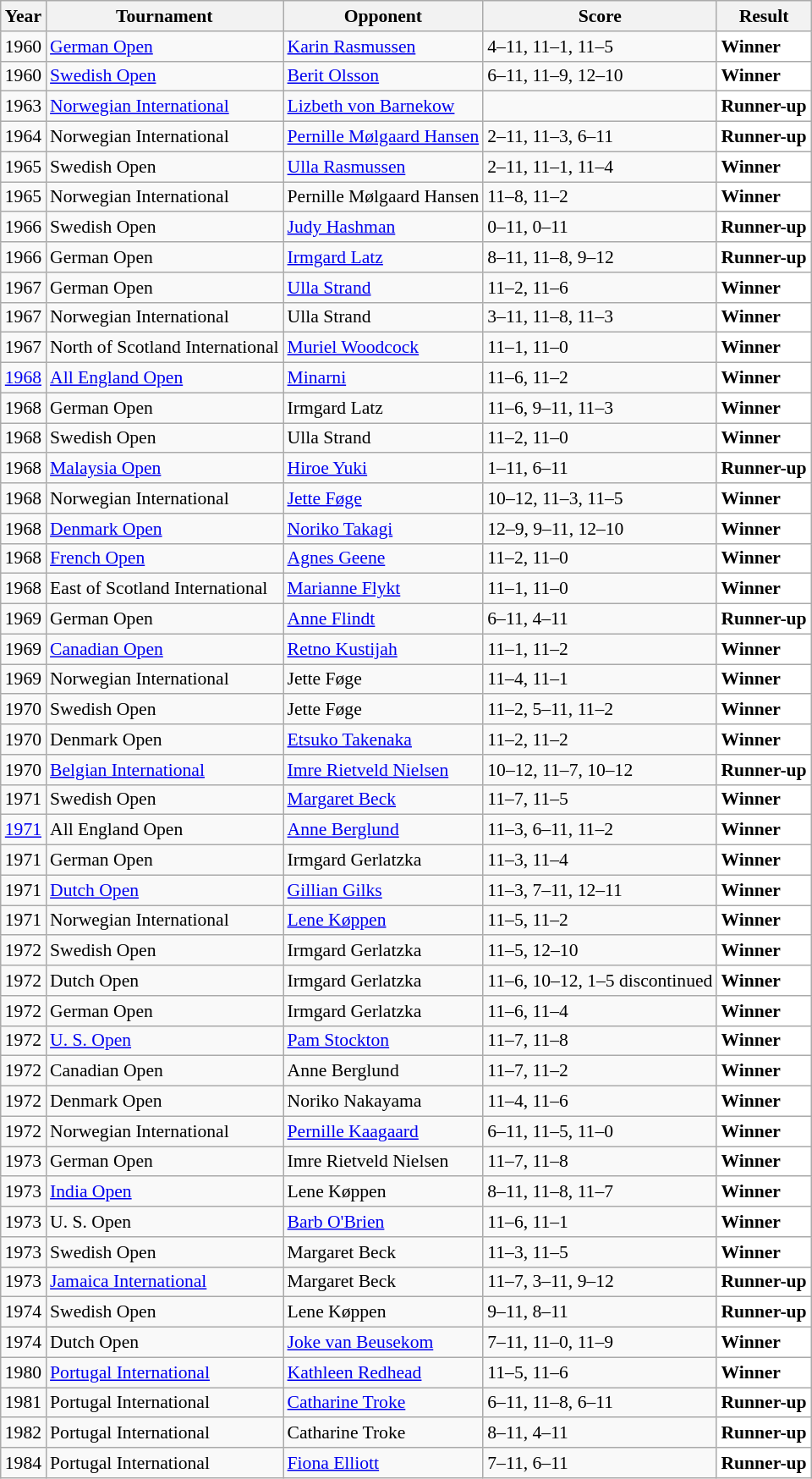<table class="sortable wikitable" style="font-size:90%;">
<tr>
<th>Year</th>
<th>Tournament</th>
<th>Opponent</th>
<th>Score</th>
<th>Result</th>
</tr>
<tr>
<td align="center">1960</td>
<td align="left"><a href='#'>German Open</a></td>
<td align="left"> <a href='#'>Karin Rasmussen</a></td>
<td align="left">4–11, 11–1, 11–5</td>
<td style="text-align:left; background:white"> <strong>Winner</strong></td>
</tr>
<tr>
<td align="center">1960</td>
<td align="left"><a href='#'>Swedish Open</a></td>
<td align="left"> <a href='#'>Berit Olsson</a></td>
<td align="left">6–11, 11–9, 12–10</td>
<td style="text-align:left; background:white"> <strong>Winner</strong></td>
</tr>
<tr>
<td align="center">1963</td>
<td align="left"><a href='#'>Norwegian International</a></td>
<td align="left"> <a href='#'>Lizbeth von Barnekow</a></td>
<td align="left"></td>
<td style="text-align:left; background:white"> <strong>Runner-up</strong></td>
</tr>
<tr>
<td align="center">1964</td>
<td align="left">Norwegian International</td>
<td align="left"> <a href='#'>Pernille Mølgaard Hansen</a></td>
<td align="left">2–11, 11–3, 6–11</td>
<td style="text-align:left; background:white"> <strong>Runner-up</strong></td>
</tr>
<tr>
<td align="center">1965</td>
<td align="left">Swedish Open</td>
<td align="left"> <a href='#'>Ulla Rasmussen</a></td>
<td align="left">2–11, 11–1, 11–4</td>
<td style="text-align:left; background:white"> <strong>Winner</strong></td>
</tr>
<tr>
<td align="center">1965</td>
<td align="left">Norwegian International</td>
<td align="left"> Pernille Mølgaard Hansen</td>
<td align="left">11–8, 11–2</td>
<td style="text-align:left; background:white"> <strong>Winner</strong></td>
</tr>
<tr>
<td align="center">1966</td>
<td align="left">Swedish Open</td>
<td align="left"> <a href='#'>Judy Hashman</a></td>
<td align="left">0–11, 0–11</td>
<td style="text-align:left; background:white"> <strong>Runner-up</strong></td>
</tr>
<tr>
<td align="center">1966</td>
<td align="left">German Open</td>
<td align="left"> <a href='#'>Irmgard Latz</a></td>
<td align="left">8–11, 11–8, 9–12</td>
<td style="text-align:left; background:white"> <strong>Runner-up</strong></td>
</tr>
<tr>
<td align="center">1967</td>
<td align="left">German Open</td>
<td align="left"> <a href='#'>Ulla Strand</a></td>
<td align="left">11–2, 11–6</td>
<td style="text-align:left; background:white"> <strong>Winner</strong></td>
</tr>
<tr>
<td align="center">1967</td>
<td align="left">Norwegian International</td>
<td align="left"> Ulla Strand</td>
<td align="left">3–11, 11–8, 11–3</td>
<td style="text-align:left; background:white"> <strong>Winner</strong></td>
</tr>
<tr>
<td align="center">1967</td>
<td align="left">North of Scotland International</td>
<td align="left"> <a href='#'>Muriel Woodcock</a></td>
<td align="left">11–1, 11–0</td>
<td style="text-align:left; background:white"> <strong>Winner</strong></td>
</tr>
<tr>
<td align="center"><a href='#'>1968</a></td>
<td align="left"><a href='#'>All England Open</a></td>
<td align="left"> <a href='#'>Minarni</a></td>
<td align="left">11–6, 11–2</td>
<td style="text-align:left; background:white"> <strong>Winner</strong></td>
</tr>
<tr>
<td align="center">1968</td>
<td align="left">German Open</td>
<td align="left"> Irmgard Latz</td>
<td align="left">11–6, 9–11, 11–3</td>
<td style="text-align:left; background:white"> <strong>Winner</strong></td>
</tr>
<tr>
<td align="center">1968</td>
<td align="left">Swedish Open</td>
<td align="left"> Ulla Strand</td>
<td align="left">11–2, 11–0</td>
<td style="text-align:left; background:white"> <strong>Winner</strong></td>
</tr>
<tr>
<td align="center">1968</td>
<td align="left"><a href='#'>Malaysia Open</a></td>
<td align="left"> <a href='#'>Hiroe Yuki</a></td>
<td align="left">1–11, 6–11</td>
<td style="text-align:left; background:white"> <strong>Runner-up</strong></td>
</tr>
<tr>
<td align="center">1968</td>
<td align="left">Norwegian International</td>
<td align="left"> <a href='#'>Jette Føge</a></td>
<td align="left">10–12, 11–3, 11–5</td>
<td style="text-align:left; background:white"> <strong>Winner</strong></td>
</tr>
<tr>
<td align="center">1968</td>
<td align="left"><a href='#'>Denmark Open</a></td>
<td align="left"> <a href='#'>Noriko Takagi</a></td>
<td align="left">12–9, 9–11, 12–10</td>
<td style="text-align:left; background:white"> <strong>Winner</strong></td>
</tr>
<tr>
<td align="center">1968</td>
<td align="left"><a href='#'>French Open</a></td>
<td align="left"> <a href='#'>Agnes Geene</a></td>
<td align="left">11–2, 11–0</td>
<td style="text-align:left; background:white"> <strong>Winner</strong></td>
</tr>
<tr>
<td align="center">1968</td>
<td align="left">East of Scotland International</td>
<td align="left"> <a href='#'>Marianne Flykt</a></td>
<td align="left">11–1, 11–0</td>
<td style="text-align:left; background:white"> <strong>Winner</strong></td>
</tr>
<tr>
<td align="center">1969</td>
<td align="left">German Open</td>
<td align="left"> <a href='#'>Anne Flindt</a></td>
<td align="left">6–11, 4–11</td>
<td style="text-align:left; background:white"> <strong>Runner-up</strong></td>
</tr>
<tr>
<td align="center">1969</td>
<td align="left"><a href='#'>Canadian Open</a></td>
<td align="left"> <a href='#'>Retno Kustijah</a></td>
<td align="left">11–1, 11–2</td>
<td style="text-align:left; background:white"> <strong>Winner</strong></td>
</tr>
<tr>
<td align="center">1969</td>
<td align="left">Norwegian International</td>
<td align="left"> Jette Føge</td>
<td align="left">11–4, 11–1</td>
<td style="text-align:left; background:white"> <strong>Winner</strong></td>
</tr>
<tr>
<td align="center">1970</td>
<td align="left">Swedish Open</td>
<td align="left"> Jette Føge</td>
<td align="left">11–2, 5–11, 11–2</td>
<td style="text-align:left; background:white"> <strong>Winner</strong></td>
</tr>
<tr>
<td align="center">1970</td>
<td align="left">Denmark Open</td>
<td align="left"> <a href='#'>Etsuko Takenaka</a></td>
<td align="left">11–2, 11–2</td>
<td style="text-align:left; background:white"> <strong>Winner</strong></td>
</tr>
<tr>
<td align="center">1970</td>
<td align="left"><a href='#'>Belgian International</a></td>
<td align="left"> <a href='#'>Imre Rietveld Nielsen</a></td>
<td align="left">10–12, 11–7, 10–12</td>
<td style="text-align:left; background:white"> <strong>Runner-up</strong></td>
</tr>
<tr>
<td align="center">1971</td>
<td align="left">Swedish Open</td>
<td align="left"> <a href='#'>Margaret Beck</a></td>
<td align="left">11–7, 11–5</td>
<td style="text-align:left; background:white"> <strong>Winner</strong></td>
</tr>
<tr>
<td align="center"><a href='#'>1971</a></td>
<td align="left">All England Open</td>
<td align="left"> <a href='#'>Anne Berglund</a></td>
<td align="left">11–3, 6–11, 11–2</td>
<td style="text-align:left; background:white"> <strong>Winner</strong></td>
</tr>
<tr>
<td align="center">1971</td>
<td align="left">German Open</td>
<td align="left"> Irmgard Gerlatzka</td>
<td align="left">11–3, 11–4</td>
<td style="text-align:left; background:white"> <strong>Winner</strong></td>
</tr>
<tr>
<td align="center">1971</td>
<td align="left"><a href='#'>Dutch Open</a></td>
<td align="left"> <a href='#'>Gillian Gilks</a></td>
<td align="left">11–3, 7–11, 12–11</td>
<td style="text-align:left; background:white"> <strong>Winner</strong></td>
</tr>
<tr>
<td align="center">1971</td>
<td align="left">Norwegian International</td>
<td align="left"> <a href='#'>Lene Køppen</a></td>
<td align="left">11–5, 11–2</td>
<td style="text-align:left; background:white"> <strong>Winner</strong></td>
</tr>
<tr>
<td align="center">1972</td>
<td align="left">Swedish Open</td>
<td align="left"> Irmgard Gerlatzka</td>
<td align="left">11–5, 12–10</td>
<td style="text-align:left; background:white"> <strong>Winner</strong></td>
</tr>
<tr>
<td align="center">1972</td>
<td align="left">Dutch Open</td>
<td align="left"> Irmgard Gerlatzka</td>
<td align="left">11–6, 10–12, 1–5 discontinued</td>
<td style="text-align:left; background:white"> <strong>Winner</strong></td>
</tr>
<tr>
<td align="center">1972</td>
<td align="left">German Open</td>
<td align="left"> Irmgard Gerlatzka</td>
<td align="left">11–6, 11–4</td>
<td style="text-align:left; background:white"> <strong>Winner</strong></td>
</tr>
<tr>
<td align="center">1972</td>
<td align="left"><a href='#'>U. S. Open</a></td>
<td align="left"> <a href='#'>Pam Stockton</a></td>
<td align="left">11–7, 11–8</td>
<td style="text-align:left; background:white"> <strong>Winner</strong></td>
</tr>
<tr>
<td align="center">1972</td>
<td align="left">Canadian Open</td>
<td align="left"> Anne Berglund</td>
<td align="left">11–7, 11–2</td>
<td style="text-align:left; background:white"> <strong>Winner</strong></td>
</tr>
<tr>
<td align="center">1972</td>
<td align="left">Denmark Open</td>
<td align="left"> Noriko Nakayama</td>
<td align="left">11–4, 11–6</td>
<td style="text-align:left; background:white"> <strong>Winner</strong></td>
</tr>
<tr>
<td align="center">1972</td>
<td align="left">Norwegian International</td>
<td align="left"> <a href='#'>Pernille Kaagaard</a></td>
<td align="left">6–11, 11–5, 11–0</td>
<td style="text-align:left; background:white"> <strong>Winner</strong></td>
</tr>
<tr>
<td align="center">1973</td>
<td align="left">German Open</td>
<td align="left"> Imre Rietveld Nielsen</td>
<td align="left">11–7, 11–8</td>
<td style="text-align:left; background:white"> <strong>Winner</strong></td>
</tr>
<tr>
<td align="center">1973</td>
<td align="left"><a href='#'>India Open</a></td>
<td align="left"> Lene Køppen</td>
<td align="left">8–11, 11–8, 11–7</td>
<td style="text-align:left; background:white"> <strong>Winner</strong></td>
</tr>
<tr>
<td align="center">1973</td>
<td align="left">U. S.  Open</td>
<td align="left"> <a href='#'>Barb O'Brien</a></td>
<td align="left">11–6, 11–1</td>
<td style="text-align:left; background:white"> <strong>Winner</strong></td>
</tr>
<tr>
<td align="center">1973</td>
<td align="left">Swedish Open</td>
<td align="left"> Margaret Beck</td>
<td align="left">11–3, 11–5</td>
<td style="text-align:left; background:white"> <strong>Winner</strong></td>
</tr>
<tr>
<td align="center">1973</td>
<td align="left"><a href='#'>Jamaica International</a></td>
<td align="left"> Margaret Beck</td>
<td align="left">11–7, 3–11, 9–12</td>
<td style="text-align:left; background:white"> <strong>Runner-up</strong></td>
</tr>
<tr>
<td align="center">1974</td>
<td align="left">Swedish Open</td>
<td align="left"> Lene Køppen</td>
<td align="left">9–11, 8–11</td>
<td style="text-align:left; background:white"> <strong>Runner-up</strong></td>
</tr>
<tr>
<td align="center">1974</td>
<td align="left">Dutch Open</td>
<td align="left"> <a href='#'>Joke van Beusekom</a></td>
<td align="left">7–11, 11–0, 11–9</td>
<td style="text-align:left; background:white"> <strong>Winner</strong></td>
</tr>
<tr>
<td align="center">1980</td>
<td align="left"><a href='#'>Portugal International</a></td>
<td align="left"> <a href='#'>Kathleen Redhead</a></td>
<td align="left">11–5, 11–6</td>
<td style="text-align:left; background:white"> <strong>Winner</strong></td>
</tr>
<tr>
<td align="center">1981</td>
<td align="left">Portugal International</td>
<td align="left"> <a href='#'>Catharine Troke</a></td>
<td align="left">6–11, 11–8, 6–11</td>
<td style="text-align:left; background:white"> <strong>Runner-up</strong></td>
</tr>
<tr>
<td align="center">1982</td>
<td align="left">Portugal International</td>
<td align="left"> Catharine Troke</td>
<td align="left">8–11, 4–11</td>
<td style="text-align:left; background:white"> <strong>Runner-up</strong></td>
</tr>
<tr>
<td align="center">1984</td>
<td align="left">Portugal International</td>
<td align="left"> <a href='#'>Fiona Elliott</a></td>
<td align="left">7–11, 6–11</td>
<td style="text-align:left; background:white"> <strong>Runner-up</strong></td>
</tr>
</table>
